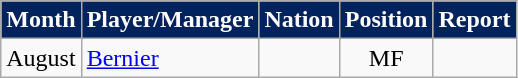<table class=wikitable>
<tr>
<th style="background:#00235D; color:white; text-align:center;">Month</th>
<th style="background:#00235D; color:white; text-align:center;">Player/Manager</th>
<th style="background:#00235D; color:white; text-align:center;">Nation</th>
<th style="background:#00235D; color:white; text-align:center;">Position</th>
<th style="background:#00235D; color:white; text-align:center;">Report</th>
</tr>
<tr>
<td style="text-align:center;">August</td>
<td><a href='#'>Bernier</a></td>
<td></td>
<td align=center>MF</td>
<td style="text-align:center;"></td>
</tr>
</table>
